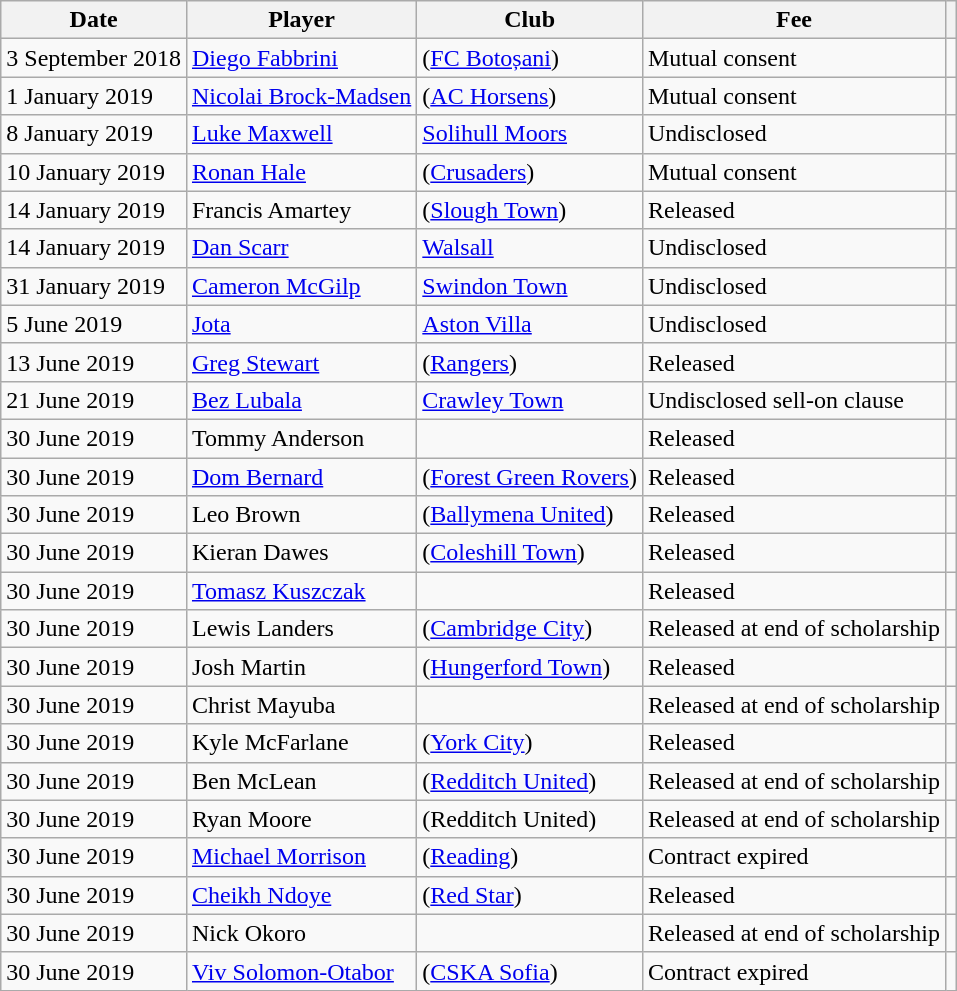<table class="wikitable" style=text-align:left>
<tr>
<th>Date</th>
<th>Player</th>
<th>Club</th>
<th>Fee</th>
<th></th>
</tr>
<tr>
<td>3 September 2018</td>
<td><a href='#'>Diego Fabbrini</a></td>
<td>(<a href='#'>FC Botoșani</a>)</td>
<td>Mutual consent</td>
<td style=text-align:center></td>
</tr>
<tr>
<td>1 January 2019</td>
<td><a href='#'>Nicolai Brock-Madsen</a></td>
<td>(<a href='#'>AC Horsens</a>)</td>
<td>Mutual consent</td>
<td style=text-align:center></td>
</tr>
<tr>
<td>8 January 2019</td>
<td><a href='#'>Luke Maxwell</a></td>
<td><a href='#'>Solihull Moors</a></td>
<td>Undisclosed</td>
<td style=text-align:center></td>
</tr>
<tr>
<td>10 January 2019</td>
<td><a href='#'>Ronan Hale</a></td>
<td>(<a href='#'>Crusaders</a>)</td>
<td>Mutual consent</td>
<td style=text-align:center></td>
</tr>
<tr>
<td>14 January 2019</td>
<td>Francis Amartey</td>
<td>(<a href='#'>Slough Town</a>)</td>
<td>Released</td>
<td style=text-align:center></td>
</tr>
<tr>
<td>14 January 2019</td>
<td><a href='#'>Dan Scarr</a></td>
<td><a href='#'>Walsall</a></td>
<td>Undisclosed</td>
<td style=text-align:center></td>
</tr>
<tr>
<td>31 January 2019</td>
<td><a href='#'>Cameron McGilp</a></td>
<td><a href='#'>Swindon Town</a></td>
<td>Undisclosed</td>
<td style=text-align:center></td>
</tr>
<tr>
<td>5 June 2019</td>
<td><a href='#'>Jota</a></td>
<td><a href='#'>Aston Villa</a></td>
<td>Undisclosed</td>
<td style=text-align:center></td>
</tr>
<tr>
<td>13 June 2019</td>
<td><a href='#'>Greg Stewart</a></td>
<td>(<a href='#'>Rangers</a>)</td>
<td>Released</td>
<td style=text-align:center></td>
</tr>
<tr>
<td>21 June 2019</td>
<td><a href='#'>Bez Lubala</a></td>
<td><a href='#'>Crawley Town</a></td>
<td>Undisclosed sell-on clause</td>
<td style=text-align:center></td>
</tr>
<tr>
<td>30 June 2019</td>
<td>Tommy Anderson</td>
<td></td>
<td>Released</td>
<td style=text-align:center></td>
</tr>
<tr>
<td>30 June 2019</td>
<td><a href='#'>Dom Bernard</a></td>
<td>(<a href='#'>Forest Green Rovers</a>)</td>
<td>Released</td>
<td style=text-align:center></td>
</tr>
<tr>
<td>30 June 2019</td>
<td>Leo Brown</td>
<td>(<a href='#'>Ballymena United</a>)</td>
<td>Released</td>
<td style=text-align:center></td>
</tr>
<tr>
<td>30 June 2019</td>
<td>Kieran Dawes</td>
<td>(<a href='#'>Coleshill Town</a>)</td>
<td>Released</td>
<td style=text-align:center></td>
</tr>
<tr>
<td>30 June 2019</td>
<td><a href='#'>Tomasz Kuszczak</a></td>
<td></td>
<td>Released</td>
<td style=text-align:center></td>
</tr>
<tr>
<td>30 June 2019</td>
<td>Lewis Landers</td>
<td>(<a href='#'>Cambridge City</a>)</td>
<td>Released at end of scholarship</td>
<td style=text-align:center></td>
</tr>
<tr>
<td>30 June 2019</td>
<td>Josh Martin</td>
<td>(<a href='#'>Hungerford Town</a>)</td>
<td>Released</td>
<td style=text-align:center></td>
</tr>
<tr>
<td>30 June 2019</td>
<td>Christ Mayuba</td>
<td></td>
<td>Released at end of scholarship</td>
<td style=text-align:center></td>
</tr>
<tr>
<td>30 June 2019</td>
<td>Kyle McFarlane</td>
<td>(<a href='#'>York City</a>)</td>
<td>Released</td>
<td style=text-align:center></td>
</tr>
<tr>
<td>30 June 2019</td>
<td>Ben McLean</td>
<td>(<a href='#'>Redditch United</a>)</td>
<td>Released at end of scholarship</td>
<td style=text-align:center></td>
</tr>
<tr>
<td>30 June 2019</td>
<td>Ryan Moore</td>
<td>(Redditch United)</td>
<td>Released at end of scholarship</td>
<td style=text-align:center></td>
</tr>
<tr>
<td>30 June 2019</td>
<td><a href='#'>Michael Morrison</a></td>
<td>(<a href='#'>Reading</a>)</td>
<td>Contract expired</td>
<td style=text-align:center></td>
</tr>
<tr>
<td>30 June 2019</td>
<td><a href='#'>Cheikh Ndoye</a></td>
<td>(<a href='#'>Red Star</a>)</td>
<td>Released</td>
<td style=text-align:center></td>
</tr>
<tr>
<td>30 June 2019</td>
<td>Nick Okoro</td>
<td></td>
<td>Released at end of scholarship</td>
<td style=text-align:center></td>
</tr>
<tr>
<td>30 June 2019</td>
<td><a href='#'>Viv Solomon-Otabor</a></td>
<td>(<a href='#'>CSKA Sofia</a>)</td>
<td>Contract expired</td>
<td style=text-align:center></td>
</tr>
</table>
